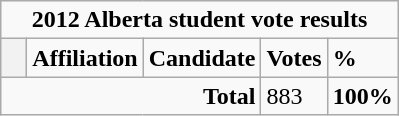<table class="wikitable">
<tr>
<td colspan="5" align=center><strong>2012 Alberta student vote results</strong></td>
</tr>
<tr>
<th style="width: 10px;"></th>
<td><strong>Affiliation</strong></td>
<td><strong>Candidate</strong></td>
<td><strong>Votes</strong></td>
<td><strong>%</strong><br>


</td>
</tr>
<tr>
<td colspan="3" align="right"><strong>Total</strong></td>
<td>883</td>
<td><strong>100%</strong></td>
</tr>
</table>
